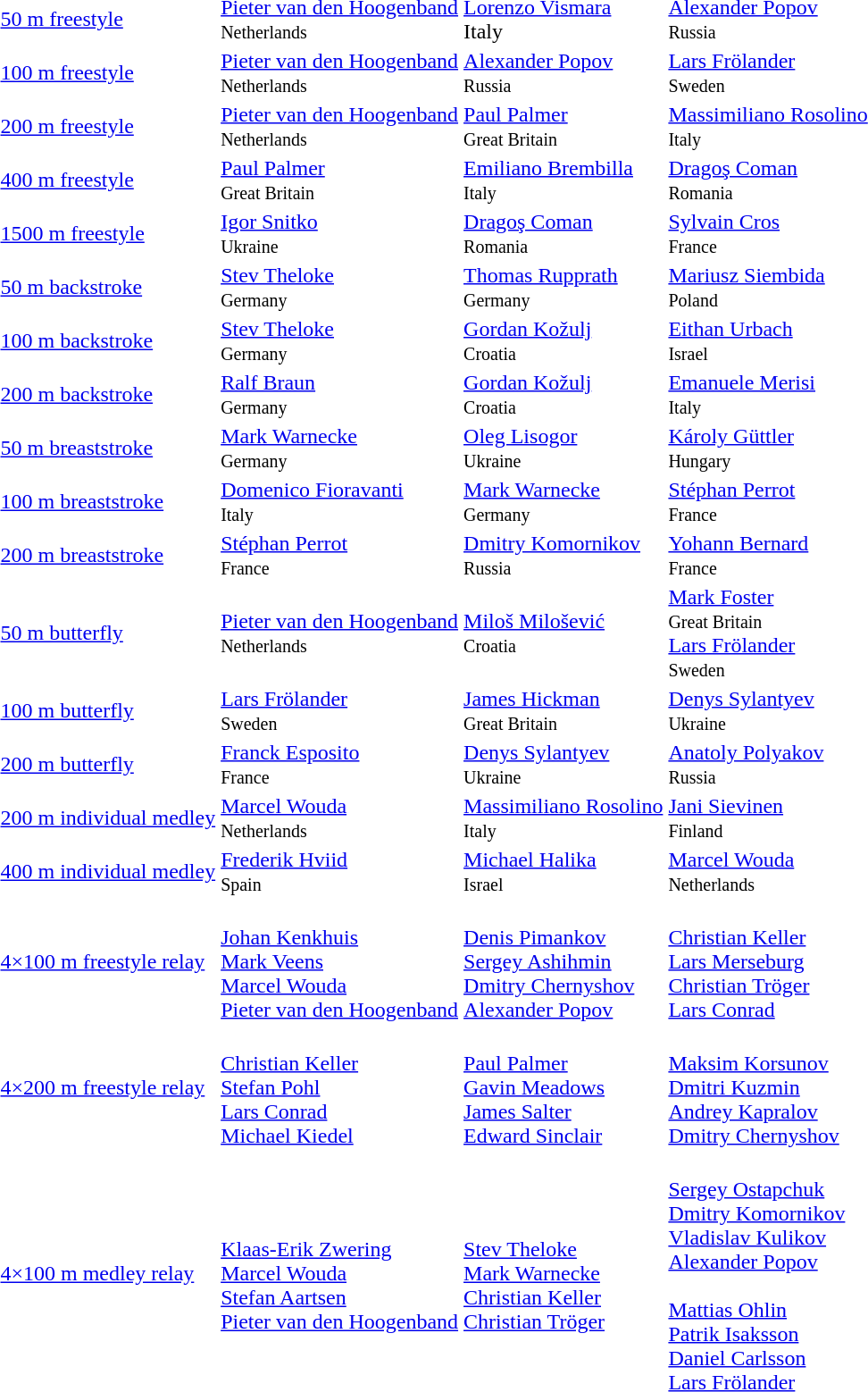<table>
<tr>
<td><a href='#'>50 m freestyle</a></td>
<td> <a href='#'>Pieter van den Hoogenband</a><br><small>Netherlands</small></td>
<td> <a href='#'>Lorenzo Vismara</a><br>Italy</td>
<td> <a href='#'>Alexander Popov</a><br><small>Russia</small></td>
</tr>
<tr>
<td><a href='#'>100 m freestyle</a></td>
<td> <a href='#'>Pieter van den Hoogenband</a><br><small>Netherlands</small></td>
<td> <a href='#'>Alexander Popov</a><br><small>Russia</small></td>
<td> <a href='#'>Lars Frölander</a><br><small>Sweden</small></td>
</tr>
<tr>
<td><a href='#'>200 m freestyle</a></td>
<td> <a href='#'>Pieter van den Hoogenband</a><br><small>Netherlands</small></td>
<td> <a href='#'>Paul Palmer</a><br><small>Great Britain</small></td>
<td> <a href='#'>Massimiliano Rosolino</a><br><small>Italy</small></td>
</tr>
<tr>
<td><a href='#'>400 m freestyle</a></td>
<td> <a href='#'>Paul Palmer</a><br><small>Great Britain</small></td>
<td> <a href='#'>Emiliano Brembilla</a><br><small>Italy</small></td>
<td> <a href='#'>Dragoş Coman</a><br><small>Romania</small></td>
</tr>
<tr>
<td><a href='#'>1500 m freestyle</a></td>
<td> <a href='#'>Igor Snitko</a><br><small>Ukraine</small></td>
<td> <a href='#'>Dragoş Coman</a><br><small>Romania</small></td>
<td> <a href='#'>Sylvain Cros</a><br><small>France</small></td>
</tr>
<tr>
<td><a href='#'>50 m backstroke</a></td>
<td> <a href='#'>Stev Theloke</a><br><small>Germany</small></td>
<td> <a href='#'>Thomas Rupprath</a><br><small>Germany</small></td>
<td> <a href='#'>Mariusz Siembida</a><br><small>Poland</small></td>
</tr>
<tr>
<td><a href='#'>100 m backstroke</a></td>
<td> <a href='#'>Stev Theloke</a><br><small>Germany</small></td>
<td> <a href='#'>Gordan Kožulj</a><br><small>Croatia</small></td>
<td> <a href='#'>Eithan Urbach</a><br><small>Israel</small></td>
</tr>
<tr>
<td><a href='#'>200 m backstroke</a></td>
<td> <a href='#'>Ralf Braun</a><br><small>Germany</small></td>
<td> <a href='#'>Gordan Kožulj</a><br><small>Croatia</small></td>
<td> <a href='#'>Emanuele Merisi</a><br><small>Italy</small></td>
</tr>
<tr>
<td><a href='#'>50 m breaststroke</a></td>
<td> <a href='#'>Mark Warnecke</a><br><small>Germany</small></td>
<td> <a href='#'>Oleg Lisogor</a><br><small>Ukraine</small></td>
<td> <a href='#'>Károly Güttler</a><br><small>Hungary</small></td>
</tr>
<tr>
<td><a href='#'>100 m breaststroke</a></td>
<td> <a href='#'>Domenico Fioravanti</a><br><small>Italy</small></td>
<td> <a href='#'>Mark Warnecke</a><br><small>Germany</small></td>
<td> <a href='#'>Stéphan Perrot</a><br><small>France</small></td>
</tr>
<tr>
<td><a href='#'>200 m breaststroke</a></td>
<td> <a href='#'>Stéphan Perrot</a><br><small>France</small></td>
<td> <a href='#'>Dmitry Komornikov</a><br><small>Russia</small></td>
<td> <a href='#'>Yohann Bernard</a><br><small>France</small></td>
</tr>
<tr>
<td><a href='#'>50 m butterfly</a></td>
<td> <a href='#'>Pieter van den Hoogenband</a><br><small>Netherlands</small></td>
<td> <a href='#'>Miloš Milošević</a><br><small>Croatia</small></td>
<td> <a href='#'>Mark Foster</a><br><small>Great Britain</small><br> <a href='#'>Lars Frölander</a><br><small>Sweden</small></td>
</tr>
<tr>
<td><a href='#'>100 m butterfly</a></td>
<td> <a href='#'>Lars Frölander</a><br><small>Sweden</small></td>
<td> <a href='#'>James Hickman</a><br><small>Great Britain</small></td>
<td> <a href='#'>Denys Sylantyev</a><br><small>Ukraine</small></td>
</tr>
<tr>
<td><a href='#'>200 m butterfly</a></td>
<td> <a href='#'>Franck Esposito</a><br><small>France</small></td>
<td> <a href='#'>Denys Sylantyev</a><br><small>Ukraine</small></td>
<td> <a href='#'>Anatoly Polyakov</a><br><small>Russia</small></td>
</tr>
<tr>
<td><a href='#'>200 m individual medley</a></td>
<td> <a href='#'>Marcel Wouda</a><br><small>Netherlands</small></td>
<td> <a href='#'>Massimiliano Rosolino</a><br><small>Italy</small></td>
<td> <a href='#'>Jani Sievinen</a><br><small>Finland</small></td>
</tr>
<tr>
<td><a href='#'>400 m individual medley</a></td>
<td> <a href='#'>Frederik Hviid</a><br><small>Spain</small></td>
<td> <a href='#'>Michael Halika</a><br><small>Israel</small></td>
<td> <a href='#'>Marcel Wouda</a><br><small>Netherlands</small></td>
</tr>
<tr>
<td><a href='#'>4×100 m freestyle relay</a></td>
<td><br> <a href='#'>Johan Kenkhuis</a><br> <a href='#'>Mark Veens</a><br> <a href='#'>Marcel Wouda</a><br> <a href='#'>Pieter van den Hoogenband</a></td>
<td><br> <a href='#'>Denis Pimankov</a><br> <a href='#'>Sergey Ashihmin</a><br> <a href='#'>Dmitry Chernyshov</a><br> <a href='#'>Alexander Popov</a></td>
<td><br> <a href='#'>Christian Keller</a><br> <a href='#'>Lars Merseburg</a><br> <a href='#'>Christian Tröger</a><br> <a href='#'>Lars Conrad</a></td>
</tr>
<tr>
<td><a href='#'>4×200 m freestyle relay</a></td>
<td><br> <a href='#'>Christian Keller</a><br> <a href='#'>Stefan Pohl</a><br> <a href='#'>Lars Conrad</a><br> <a href='#'>Michael Kiedel</a></td>
<td><br> <a href='#'>Paul Palmer</a><br> <a href='#'>Gavin Meadows</a><br> <a href='#'>James Salter</a><br> <a href='#'>Edward Sinclair</a></td>
<td><br> <a href='#'>Maksim Korsunov</a><br> <a href='#'>Dmitri Kuzmin</a><br> <a href='#'>Andrey Kapralov</a><br> <a href='#'>Dmitry Chernyshov</a></td>
</tr>
<tr>
<td><a href='#'>4×100 m medley relay</a></td>
<td><br> <a href='#'>Klaas-Erik Zwering</a><br> <a href='#'>Marcel Wouda</a><br> <a href='#'>Stefan Aartsen</a><br> <a href='#'>Pieter van den Hoogenband</a></td>
<td><br> <a href='#'>Stev Theloke</a><br> <a href='#'>Mark Warnecke</a><br> <a href='#'>Christian Keller</a><br> <a href='#'>Christian Tröger</a></td>
<td><br> <a href='#'>Sergey Ostapchuk</a><br> <a href='#'>Dmitry Komornikov</a><br> <a href='#'>Vladislav Kulikov</a><br> <a href='#'>Alexander Popov</a><br><br><a href='#'>Mattias Ohlin</a><br><a href='#'>Patrik Isaksson</a><br><a href='#'>Daniel Carlsson</a><br><a href='#'>Lars Frölander</a></td>
</tr>
</table>
